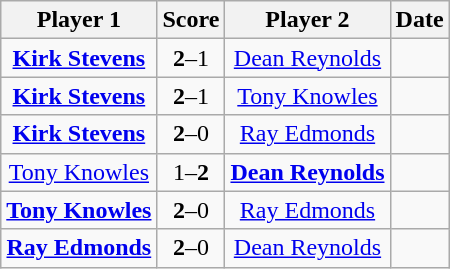<table class="wikitable" style="text-align: center">
<tr>
<th>Player 1</th>
<th>Score</th>
<th>Player 2</th>
<th>Date</th>
</tr>
<tr>
<td> <strong><a href='#'>Kirk Stevens</a></strong></td>
<td><strong>2</strong>–1</td>
<td> <a href='#'>Dean Reynolds</a></td>
<td></td>
</tr>
<tr>
<td> <strong><a href='#'>Kirk Stevens</a></strong></td>
<td><strong>2</strong>–1</td>
<td> <a href='#'>Tony Knowles</a></td>
<td></td>
</tr>
<tr>
<td> <strong><a href='#'>Kirk Stevens</a></strong></td>
<td><strong>2</strong>–0</td>
<td> <a href='#'>Ray Edmonds</a></td>
<td></td>
</tr>
<tr>
<td> <a href='#'>Tony Knowles</a></td>
<td>1–<strong>2</strong></td>
<td> <strong><a href='#'>Dean Reynolds</a></strong></td>
<td></td>
</tr>
<tr>
<td> <strong><a href='#'>Tony Knowles</a></strong></td>
<td><strong>2</strong>–0</td>
<td> <a href='#'>Ray Edmonds</a></td>
<td></td>
</tr>
<tr>
<td> <strong><a href='#'>Ray Edmonds</a></strong></td>
<td><strong>2</strong>–0</td>
<td> <a href='#'>Dean Reynolds</a></td>
<td></td>
</tr>
</table>
